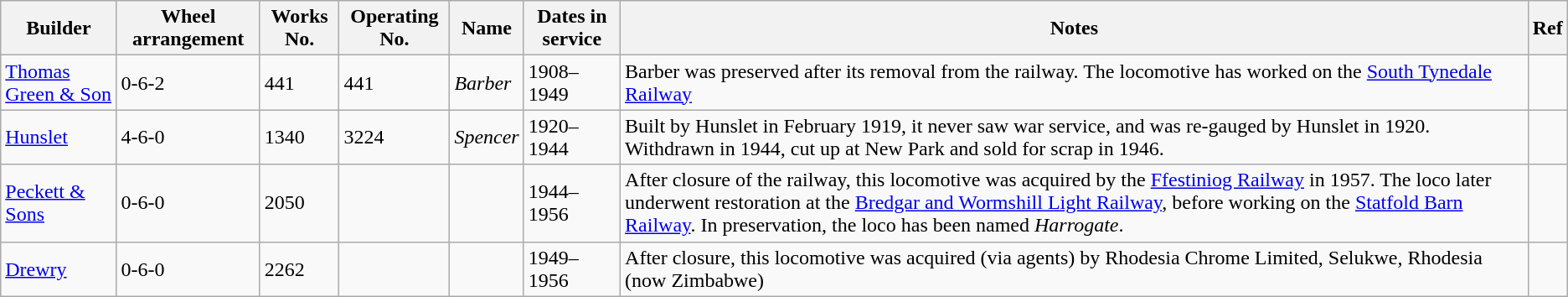<table class="wikitable">
<tr>
<th>Builder</th>
<th>Wheel arrangement</th>
<th>Works No.</th>
<th>Operating No.</th>
<th>Name</th>
<th>Dates in service</th>
<th>Notes</th>
<th>Ref</th>
</tr>
<tr>
<td><a href='#'>Thomas Green & Son</a></td>
<td>0-6-2</td>
<td>441</td>
<td>441</td>
<td><em>Barber</em></td>
<td>1908–1949</td>
<td>Barber was preserved after its removal from the railway. The locomotive has worked on the <a href='#'>South Tynedale Railway</a></td>
<td></td>
</tr>
<tr>
<td><a href='#'>Hunslet</a></td>
<td>4-6-0</td>
<td>1340</td>
<td>3224</td>
<td><em>Spencer</em></td>
<td>1920–1944</td>
<td>Built by Hunslet in February 1919, it never saw war service, and was re-gauged by Hunslet in 1920. Withdrawn in 1944, cut up at New Park and sold for scrap in 1946.</td>
<td></td>
</tr>
<tr>
<td><a href='#'>Peckett & Sons</a></td>
<td>0-6-0</td>
<td>2050</td>
<td></td>
<td></td>
<td>1944–1956</td>
<td>After closure of the railway, this locomotive was acquired by the <a href='#'>Ffestiniog Railway</a> in 1957. The loco later underwent restoration at the <a href='#'>Bredgar and Wormshill Light Railway</a>, before working on the <a href='#'>Statfold Barn Railway</a>. In preservation, the loco has been named <em>Harrogate</em>.</td>
<td></td>
</tr>
<tr>
<td><a href='#'>Drewry</a></td>
<td>0-6-0</td>
<td>2262</td>
<td></td>
<td></td>
<td>1949–1956</td>
<td>After closure, this locomotive was acquired (via agents) by Rhodesia Chrome Limited, Selukwe, Rhodesia (now Zimbabwe)</td>
<td></td>
</tr>
</table>
